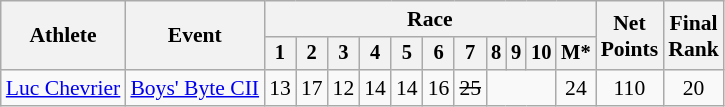<table class="wikitable" style="font-size:90%">
<tr>
<th rowspan="2">Athlete</th>
<th rowspan="2">Event</th>
<th colspan=11>Race</th>
<th rowspan=2>Net<br>Points</th>
<th rowspan=2>Final <br>Rank</th>
</tr>
<tr style="font-size:95%">
<th>1</th>
<th>2</th>
<th>3</th>
<th>4</th>
<th>5</th>
<th>6</th>
<th>7</th>
<th>8</th>
<th>9</th>
<th>10</th>
<th>M*</th>
</tr>
<tr align=center>
<td align=left><a href='#'>Luc Chevrier</a></td>
<td align=left><a href='#'>Boys' Byte CII</a></td>
<td>13</td>
<td>17</td>
<td>12</td>
<td>14</td>
<td>14</td>
<td>16</td>
<td><s>25</s></td>
<td colspan=3></td>
<td>24</td>
<td>110</td>
<td>20</td>
</tr>
</table>
